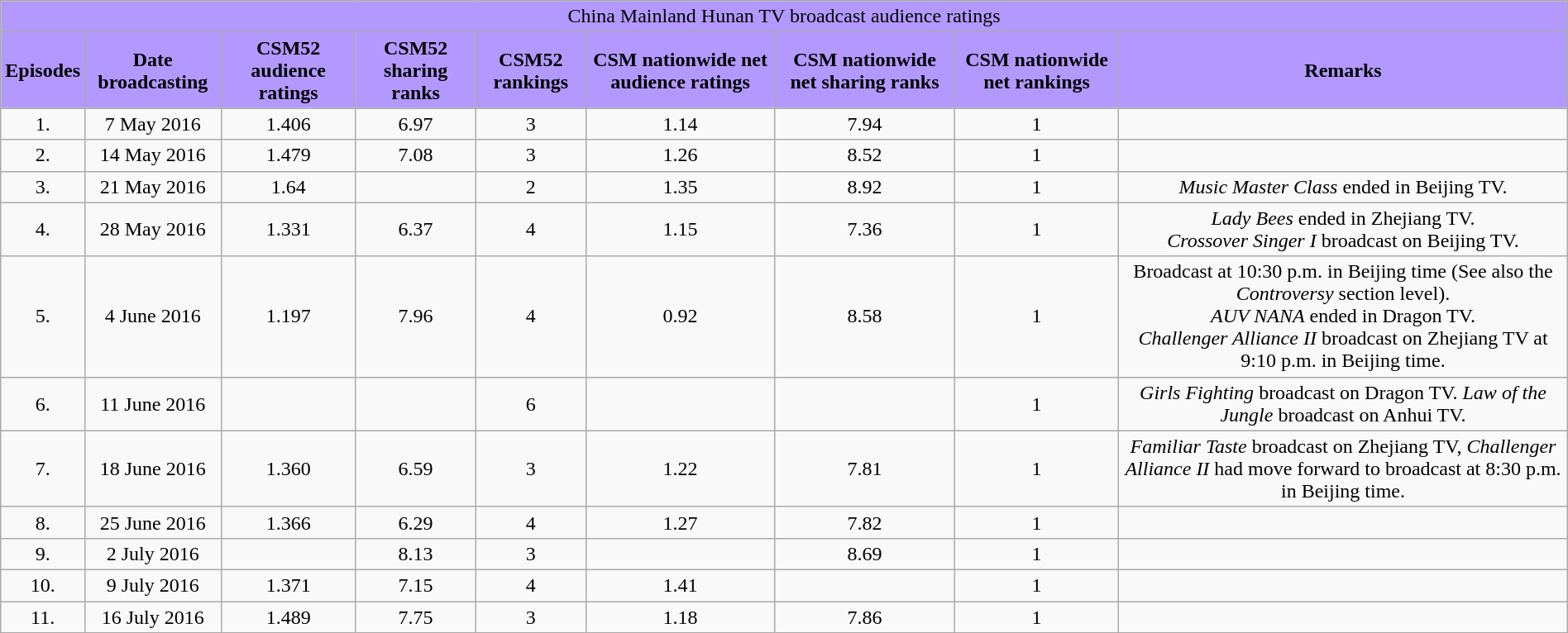<table class="wikitable sortable mw-collapsible" width="100%" style="text-align:center">
<tr style="background:#B399FF">
<td colspan="9">China Mainland Hunan TV broadcast audience ratings</td>
</tr>
<tr style="background:#B399FF">
<td><strong>Episodes</strong></td>
<td><strong>Date broadcasting</strong></td>
<td><strong>CSM52 audience ratings</strong></td>
<td><strong>CSM52 sharing ranks</strong></td>
<td><strong>CSM52 rankings</strong></td>
<td><strong>CSM nationwide net audience ratings</strong></td>
<td><strong>CSM nationwide net sharing ranks</strong></td>
<td><strong>CSM nationwide net rankings</strong></td>
<td><strong>Remarks</strong></td>
</tr>
<tr>
<td>1.</td>
<td>7 May 2016</td>
<td>1.406</td>
<td>6.97</td>
<td>3</td>
<td>1.14</td>
<td>7.94</td>
<td>1</td>
<td></td>
</tr>
<tr>
<td>2.</td>
<td>14 May 2016</td>
<td>1.479</td>
<td>7.08</td>
<td>3</td>
<td>1.26</td>
<td>8.52</td>
<td>1</td>
<td></td>
</tr>
<tr>
<td>3.</td>
<td>21 May 2016</td>
<td>1.64</td>
<td></td>
<td>2</td>
<td>1.35</td>
<td>8.92</td>
<td>1</td>
<td><em>Music Master Class</em> ended in Beijing TV.</td>
</tr>
<tr>
<td>4.</td>
<td>28 May 2016</td>
<td>1.331</td>
<td>6.37</td>
<td>4</td>
<td>1.15</td>
<td>7.36</td>
<td>1</td>
<td><em>Lady Bees</em> ended in Zhejiang TV. <br> <em>Crossover Singer I</em> broadcast on Beijing TV.</td>
</tr>
<tr>
<td>5.</td>
<td>4 June 2016</td>
<td>1.197</td>
<td>7.96</td>
<td>4</td>
<td>0.92</td>
<td>8.58</td>
<td>1</td>
<td>Broadcast at 10:30 p.m. in Beijing time (See also the <em>Controversy</em> section level). <br> <em>AUV NANA</em> ended in Dragon TV. <br> <em>Challenger Alliance II</em> broadcast on Zhejiang TV at 9:10 p.m. in Beijing time.</td>
</tr>
<tr>
<td>6.</td>
<td>11 June 2016</td>
<td></td>
<td></td>
<td>6</td>
<td></td>
<td></td>
<td>1</td>
<td><em>Girls Fighting</em> broadcast on Dragon TV. <em>Law of the Jungle</em> broadcast on Anhui TV.</td>
</tr>
<tr>
<td>7.</td>
<td>18 June 2016</td>
<td>1.360</td>
<td>6.59</td>
<td>3</td>
<td>1.22</td>
<td>7.81</td>
<td>1</td>
<td><em>Familiar Taste</em> broadcast on Zhejiang TV, <em>Challenger Alliance II</em> had move forward to broadcast at 8:30 p.m. in Beijing time.</td>
</tr>
<tr>
<td>8.</td>
<td>25 June 2016</td>
<td>1.366</td>
<td>6.29</td>
<td>4</td>
<td>1.27</td>
<td>7.82</td>
<td>1</td>
<td></td>
</tr>
<tr>
<td>9.</td>
<td>2 July 2016</td>
<td></td>
<td>8.13</td>
<td>3</td>
<td></td>
<td>8.69</td>
<td>1</td>
<td></td>
</tr>
<tr>
<td>10.</td>
<td>9 July 2016</td>
<td>1.371</td>
<td>7.15</td>
<td>4</td>
<td>1.41</td>
<td></td>
<td>1</td>
<td></td>
</tr>
<tr>
<td>11.</td>
<td>16 July 2016</td>
<td>1.489</td>
<td>7.75</td>
<td>3</td>
<td>1.18</td>
<td>7.86</td>
<td>1</td>
<td></td>
</tr>
</table>
